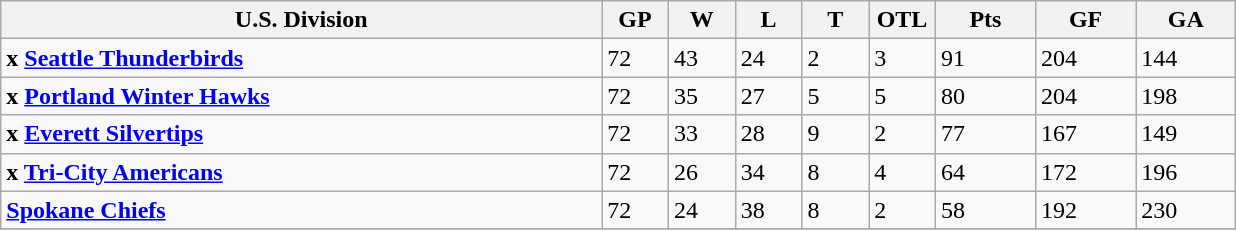<table class="wikitable">
<tr>
<th width="45%">U.S. Division</th>
<th width="5%">GP</th>
<th width="5%">W</th>
<th width="5%">L</th>
<th width="5%">T</th>
<th width="5%">OTL</th>
<th width="7.5%">Pts</th>
<th width="7.5%">GF</th>
<th width="7.5%">GA</th>
</tr>
<tr>
<td><strong>x <a href='#'>Seattle Thunderbirds</a></strong></td>
<td>72</td>
<td>43</td>
<td>24</td>
<td>2</td>
<td>3</td>
<td>91</td>
<td>204</td>
<td>144</td>
</tr>
<tr>
<td><strong>x <a href='#'>Portland Winter Hawks</a></strong></td>
<td>72</td>
<td>35</td>
<td>27</td>
<td>5</td>
<td>5</td>
<td>80</td>
<td>204</td>
<td>198</td>
</tr>
<tr>
<td><strong>x <a href='#'>Everett Silvertips</a></strong></td>
<td>72</td>
<td>33</td>
<td>28</td>
<td>9</td>
<td>2</td>
<td>77</td>
<td>167</td>
<td>149</td>
</tr>
<tr>
<td><strong>x <a href='#'>Tri-City Americans</a></strong></td>
<td>72</td>
<td>26</td>
<td>34</td>
<td>8</td>
<td>4</td>
<td>64</td>
<td>172</td>
<td>196</td>
</tr>
<tr>
<td><strong><a href='#'>Spokane Chiefs</a></strong></td>
<td>72</td>
<td>24</td>
<td>38</td>
<td>8</td>
<td>2</td>
<td>58</td>
<td>192</td>
<td>230</td>
</tr>
<tr>
</tr>
</table>
